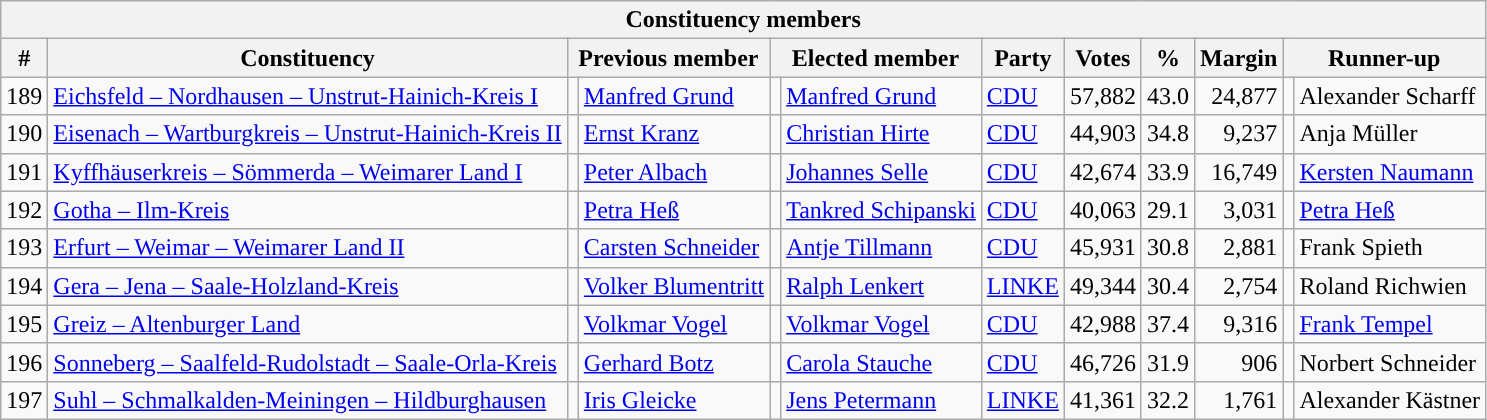<table class="wikitable sortable" style="text-align:right">
<tr>
<th colspan="12">Constituency members</th>
</tr>
<tr>
<th>#</th>
<th>Constituency</th>
<th colspan="2">Previous member</th>
<th colspan="2">Elected member</th>
<th>Party</th>
<th>Votes</th>
<th>%</th>
<th>Margin</th>
<th colspan="2">Runner-up</th>
</tr>
<tr>
<td>189</td>
<td align=left><a href='#'>Eichsfeld – Nordhausen – Unstrut-Hainich-Kreis I</a></td>
<td bgcolor=></td>
<td align=left><a href='#'>Manfred Grund</a></td>
<td bgcolor=></td>
<td align=left><a href='#'>Manfred Grund</a></td>
<td align=left><a href='#'>CDU</a></td>
<td>57,882</td>
<td>43.0</td>
<td>24,877</td>
<td bgcolor=></td>
<td align=left>Alexander Scharff</td>
</tr>
<tr>
<td>190</td>
<td align=left><a href='#'>Eisenach – Wartburgkreis – Unstrut-Hainich-Kreis II</a></td>
<td bgcolor=></td>
<td align=left><a href='#'>Ernst Kranz</a></td>
<td></td>
<td align=left><a href='#'>Christian Hirte</a></td>
<td align=left><a href='#'>CDU</a></td>
<td>44,903</td>
<td>34.8</td>
<td>9,237</td>
<td bgcolor=></td>
<td align=left>Anja Müller</td>
</tr>
<tr>
<td>191</td>
<td align=left><a href='#'>Kyffhäuserkreis – Sömmerda – Weimarer Land I</a></td>
<td bgcolor=></td>
<td align=left><a href='#'>Peter Albach</a></td>
<td bgcolor=></td>
<td align=left><a href='#'>Johannes Selle</a></td>
<td align=left><a href='#'>CDU</a></td>
<td>42,674</td>
<td>33.9</td>
<td>16,749</td>
<td bgcolor=></td>
<td align=left><a href='#'>Kersten Naumann</a></td>
</tr>
<tr>
<td>192</td>
<td align=left><a href='#'>Gotha – Ilm-Kreis</a></td>
<td bgcolor=></td>
<td align=left><a href='#'>Petra Heß</a></td>
<td></td>
<td align=left><a href='#'>Tankred Schipanski</a></td>
<td align=left><a href='#'>CDU</a></td>
<td>40,063</td>
<td>29.1</td>
<td>3,031</td>
<td bgcolor=></td>
<td align=left><a href='#'>Petra Heß</a></td>
</tr>
<tr>
<td>193</td>
<td align=left><a href='#'>Erfurt – Weimar – Weimarer Land II</a></td>
<td bgcolor=></td>
<td align=left><a href='#'>Carsten Schneider</a></td>
<td bgcolor=></td>
<td align=left><a href='#'>Antje Tillmann</a></td>
<td align=left><a href='#'>CDU</a></td>
<td>45,931</td>
<td>30.8</td>
<td>2,881</td>
<td bgcolor=></td>
<td align=left>Frank Spieth</td>
</tr>
<tr>
<td>194</td>
<td align=left><a href='#'>Gera – Jena – Saale-Holzland-Kreis</a></td>
<td bgcolor=></td>
<td align=left><a href='#'>Volker Blumentritt</a></td>
<td bgcolor=></td>
<td align=left><a href='#'>Ralph Lenkert</a></td>
<td align=left><a href='#'>LINKE</a></td>
<td>49,344</td>
<td>30.4</td>
<td>2,754</td>
<td bgcolor=></td>
<td align=left>Roland Richwien</td>
</tr>
<tr>
<td>195</td>
<td align=left><a href='#'>Greiz – Altenburger Land</a></td>
<td bgcolor=></td>
<td align=left><a href='#'>Volkmar Vogel</a></td>
<td bgcolor=></td>
<td align=left><a href='#'>Volkmar Vogel</a></td>
<td align=left><a href='#'>CDU</a></td>
<td>42,988</td>
<td>37.4</td>
<td>9,316</td>
<td bgcolor=></td>
<td align=left><a href='#'>Frank Tempel</a></td>
</tr>
<tr>
<td>196</td>
<td align=left><a href='#'>Sonneberg – Saalfeld-Rudolstadt – Saale-Orla-Kreis</a></td>
<td bgcolor=></td>
<td align=left><a href='#'>Gerhard Botz</a></td>
<td bgcolor=></td>
<td align=left><a href='#'>Carola Stauche</a></td>
<td align="left"><a href='#'>CDU</a></td>
<td>46,726</td>
<td>31.9</td>
<td>906</td>
<td bgcolor=></td>
<td align=left>Norbert Schneider</td>
</tr>
<tr>
<td>197</td>
<td align=left><a href='#'>Suhl – Schmalkalden-Meiningen – Hildburghausen</a></td>
<td bgcolor=></td>
<td align=left><a href='#'>Iris Gleicke</a></td>
<td></td>
<td align=left><a href='#'>Jens Petermann</a></td>
<td align="left"><a href='#'>LINKE</a></td>
<td>41,361</td>
<td>32.2</td>
<td>1,761</td>
<td bgcolor=></td>
<td align=left>Alexander Kästner</td>
</tr>
</table>
